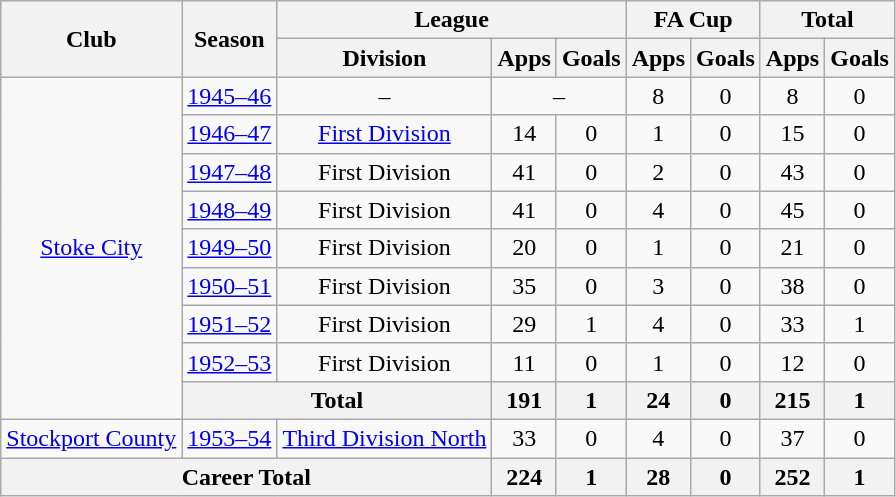<table class="wikitable" style="text-align: center;">
<tr>
<th rowspan="2">Club</th>
<th rowspan="2">Season</th>
<th colspan="3">League</th>
<th colspan="2">FA Cup</th>
<th colspan="2">Total</th>
</tr>
<tr>
<th>Division</th>
<th>Apps</th>
<th>Goals</th>
<th>Apps</th>
<th>Goals</th>
<th>Apps</th>
<th>Goals</th>
</tr>
<tr>
<td rowspan="9"><a href='#'>Stoke City</a></td>
<td><a href='#'>1945–46</a></td>
<td>–</td>
<td colspan="2">–</td>
<td>8</td>
<td>0</td>
<td>8</td>
<td>0</td>
</tr>
<tr>
<td><a href='#'>1946–47</a></td>
<td><a href='#'>First Division</a></td>
<td>14</td>
<td>0</td>
<td>1</td>
<td>0</td>
<td>15</td>
<td>0</td>
</tr>
<tr>
<td><a href='#'>1947–48</a></td>
<td>First Division</td>
<td>41</td>
<td>0</td>
<td>2</td>
<td>0</td>
<td>43</td>
<td>0</td>
</tr>
<tr>
<td><a href='#'>1948–49</a></td>
<td>First Division</td>
<td>41</td>
<td>0</td>
<td>4</td>
<td>0</td>
<td>45</td>
<td>0</td>
</tr>
<tr>
<td><a href='#'>1949–50</a></td>
<td>First Division</td>
<td>20</td>
<td>0</td>
<td>1</td>
<td>0</td>
<td>21</td>
<td>0</td>
</tr>
<tr>
<td><a href='#'>1950–51</a></td>
<td>First Division</td>
<td>35</td>
<td>0</td>
<td>3</td>
<td>0</td>
<td>38</td>
<td>0</td>
</tr>
<tr>
<td><a href='#'>1951–52</a></td>
<td>First Division</td>
<td>29</td>
<td>1</td>
<td>4</td>
<td>0</td>
<td>33</td>
<td>1</td>
</tr>
<tr>
<td><a href='#'>1952–53</a></td>
<td>First Division</td>
<td>11</td>
<td>0</td>
<td>1</td>
<td>0</td>
<td>12</td>
<td>0</td>
</tr>
<tr>
<th colspan="2">Total</th>
<th>191</th>
<th>1</th>
<th>24</th>
<th>0</th>
<th>215</th>
<th>1</th>
</tr>
<tr>
<td><a href='#'>Stockport County</a></td>
<td><a href='#'>1953–54</a></td>
<td><a href='#'>Third Division North</a></td>
<td>33</td>
<td>0</td>
<td>4</td>
<td>0</td>
<td>37</td>
<td>0</td>
</tr>
<tr>
<th colspan="3">Career Total</th>
<th>224</th>
<th>1</th>
<th>28</th>
<th>0</th>
<th>252</th>
<th>1</th>
</tr>
</table>
